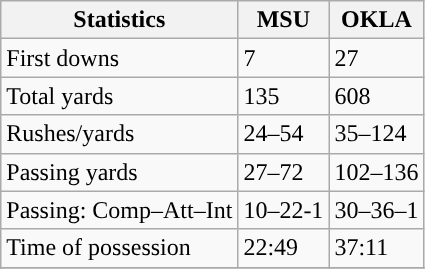<table class="wikitable" style="float: left;">
<tr>
<th>Statistics</th>
<th>MSU</th>
<th>OKLA</th>
</tr>
<tr>
<td>First downs</td>
<td>7</td>
<td>27</td>
</tr>
<tr>
<td>Total yards</td>
<td>135</td>
<td>608</td>
</tr>
<tr>
<td>Rushes/yards</td>
<td>24–54</td>
<td>35–124</td>
</tr>
<tr>
<td>Passing yards</td>
<td>27–72</td>
<td>102–136</td>
</tr>
<tr>
<td>Passing: Comp–Att–Int</td>
<td>10–22-1</td>
<td>30–36–1</td>
</tr>
<tr>
<td>Time of possession</td>
<td>22:49</td>
<td>37:11</td>
</tr>
<tr>
</tr>
</table>
